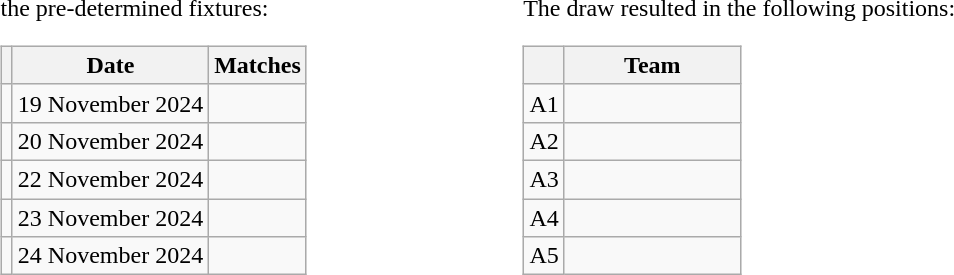<table>
<tr>
<td><br>the pre-determined fixtures:<table class="wikitable">
<tr>
<th></th>
<th>Date</th>
<th>Matches</th>
</tr>
<tr>
<td></td>
<td>19 November 2024</td>
<td></td>
</tr>
<tr>
<td></td>
<td>20 November 2024</td>
<td></td>
</tr>
<tr>
<td></td>
<td>22 November 2024</td>
<td></td>
</tr>
<tr>
<td></td>
<td>23 November 2024</td>
<td></td>
</tr>
<tr>
<td></td>
<td>24 November 2024</td>
<td></td>
</tr>
</table>
</td>
<td width=120></td>
<td><br>The draw resulted in the following positions:<table class="wikitable">
<tr>
<th></th>
<th width=110>Team</th>
</tr>
<tr>
<td align=center>A1</td>
<td></td>
</tr>
<tr>
<td align=center>A2</td>
<td></td>
</tr>
<tr>
<td align=center>A3</td>
<td></td>
</tr>
<tr>
<td align=center>A4</td>
<td></td>
</tr>
<tr>
<td align=center>A5</td>
<td></td>
</tr>
</table>
</td>
</tr>
</table>
